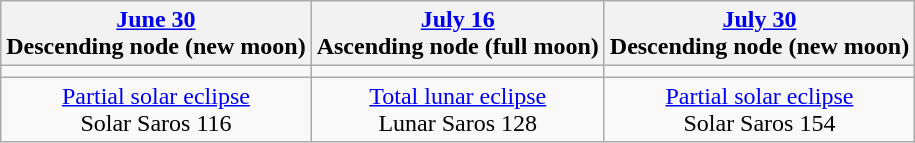<table class="wikitable">
<tr>
<th><a href='#'>June 30</a><br>Descending node (new moon)</th>
<th><a href='#'>July 16</a><br>Ascending node (full moon)</th>
<th><a href='#'>July 30</a><br>Descending node (new moon)</th>
</tr>
<tr>
<td></td>
<td></td>
<td></td>
</tr>
<tr align=center>
<td><a href='#'>Partial solar eclipse</a><br>Solar Saros 116</td>
<td><a href='#'>Total lunar eclipse</a><br>Lunar Saros 128</td>
<td><a href='#'>Partial solar eclipse</a><br>Solar Saros 154</td>
</tr>
</table>
